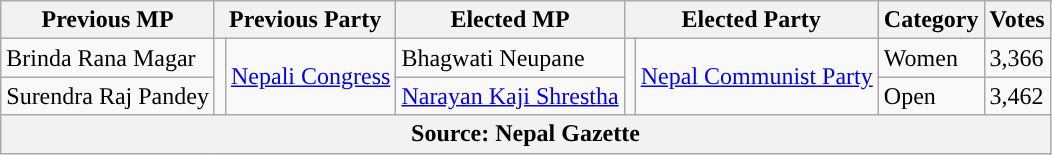<table class="wikitable">
<tr>
<th>Previous MP</th>
<th colspan="2">Previous Party</th>
<th>Elected MP</th>
<th colspan="2">Elected Party</th>
<th>Category</th>
<th>Votes</th>
</tr>
<tr>
<td>Brinda Rana Magar</td>
<td rowspan="2"></td>
<td rowspan="2"><a href='#'>Nepali Congress</a></td>
<td>Bhagwati Neupane</td>
<td rowspan="2"></td>
<td rowspan="2"><a href='#'>Nepal Communist Party</a></td>
<td>Women</td>
<td>3,366</td>
</tr>
<tr>
<td>Surendra Raj Pandey</td>
<td><a href='#'>Narayan Kaji Shrestha</a></td>
<td>Open</td>
<td>3,462</td>
</tr>
<tr>
<th colspan="8">Source: Nepal Gazette</th>
</tr>
</table>
